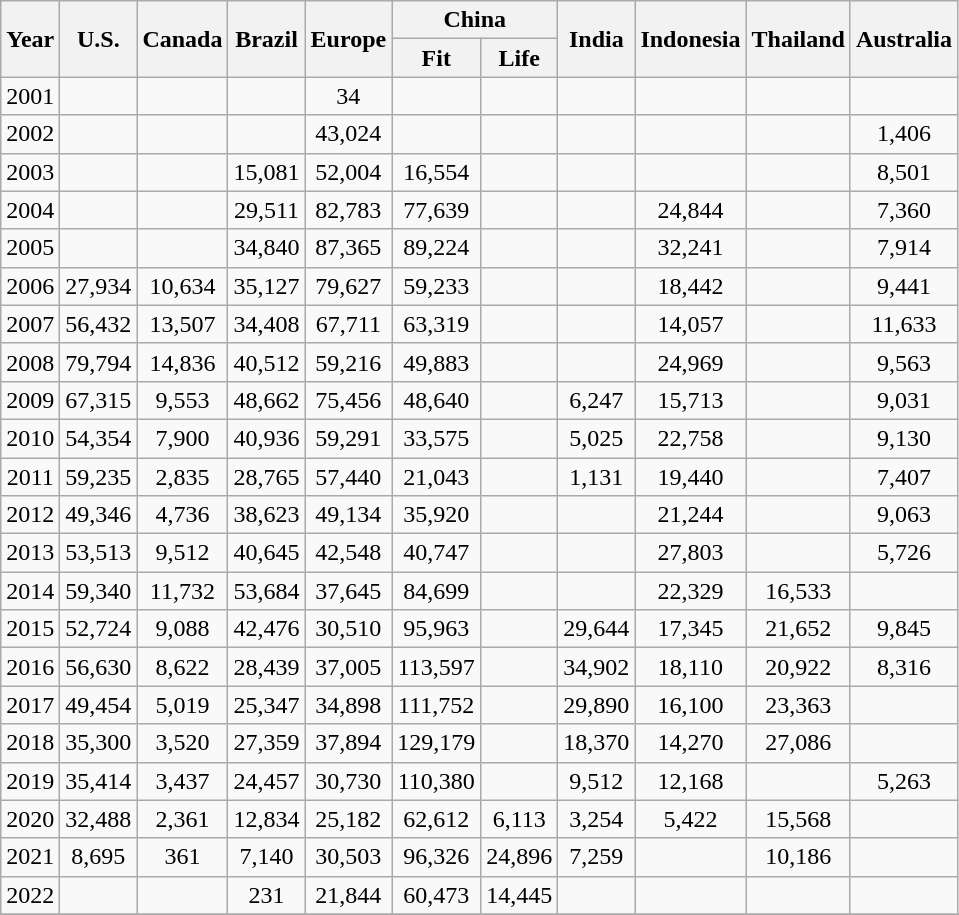<table class=wikitable style="font-size: 100%; text-align: center">
<tr>
<th rowspan="2">Year</th>
<th rowspan="2">U.S.</th>
<th rowspan="2">Canada</th>
<th rowspan="2">Brazil</th>
<th rowspan="2">Europe</th>
<th colspan="2">China</th>
<th rowspan="2">India</th>
<th rowspan="2">Indonesia</th>
<th rowspan="2">Thailand</th>
<th rowspan="2">Australia</th>
</tr>
<tr>
<th>Fit</th>
<th>Life</th>
</tr>
<tr>
<td>2001</td>
<td></td>
<td></td>
<td></td>
<td>34</td>
<td></td>
<td></td>
<td></td>
<td></td>
<td></td>
<td rowspan="1"></td>
</tr>
<tr>
<td>2002</td>
<td></td>
<td></td>
<td></td>
<td>43,024</td>
<td></td>
<td></td>
<td></td>
<td></td>
<td></td>
<td>1,406</td>
</tr>
<tr>
<td>2003</td>
<td></td>
<td></td>
<td>15,081</td>
<td>52,004</td>
<td>16,554</td>
<td></td>
<td></td>
<td></td>
<td></td>
<td>8,501</td>
</tr>
<tr>
<td>2004</td>
<td></td>
<td></td>
<td>29,511</td>
<td>82,783</td>
<td>77,639</td>
<td></td>
<td></td>
<td>24,844</td>
<td></td>
<td>7,360</td>
</tr>
<tr>
<td>2005</td>
<td></td>
<td></td>
<td>34,840</td>
<td>87,365</td>
<td>89,224</td>
<td></td>
<td></td>
<td>32,241</td>
<td></td>
<td>7,914</td>
</tr>
<tr>
<td>2006</td>
<td>27,934</td>
<td>10,634</td>
<td>35,127</td>
<td>79,627</td>
<td>59,233</td>
<td></td>
<td></td>
<td>18,442</td>
<td></td>
<td>9,441</td>
</tr>
<tr>
<td>2007</td>
<td>56,432</td>
<td>13,507</td>
<td>34,408</td>
<td>67,711</td>
<td>63,319</td>
<td></td>
<td></td>
<td>14,057</td>
<td></td>
<td>11,633</td>
</tr>
<tr>
<td>2008</td>
<td>79,794</td>
<td>14,836</td>
<td>40,512</td>
<td>59,216</td>
<td>49,883</td>
<td></td>
<td></td>
<td>24,969</td>
<td></td>
<td>9,563</td>
</tr>
<tr>
<td>2009</td>
<td>67,315</td>
<td>9,553</td>
<td>48,662</td>
<td>75,456</td>
<td>48,640</td>
<td></td>
<td>6,247</td>
<td>15,713</td>
<td></td>
<td>9,031</td>
</tr>
<tr>
<td>2010</td>
<td>54,354</td>
<td>7,900</td>
<td>40,936</td>
<td>59,291</td>
<td>33,575</td>
<td></td>
<td>5,025</td>
<td>22,758</td>
<td></td>
<td>9,130</td>
</tr>
<tr>
<td>2011</td>
<td>59,235</td>
<td>2,835</td>
<td>28,765</td>
<td>57,440</td>
<td>21,043</td>
<td></td>
<td>1,131</td>
<td>19,440</td>
<td></td>
<td>7,407</td>
</tr>
<tr>
<td>2012</td>
<td>49,346</td>
<td>4,736</td>
<td>38,623</td>
<td>49,134</td>
<td>35,920</td>
<td></td>
<td></td>
<td>21,244</td>
<td></td>
<td>9,063</td>
</tr>
<tr>
<td>2013</td>
<td>53,513</td>
<td>9,512</td>
<td>40,645</td>
<td>42,548</td>
<td>40,747</td>
<td></td>
<td></td>
<td>27,803</td>
<td></td>
<td>5,726</td>
</tr>
<tr>
<td>2014</td>
<td>59,340</td>
<td>11,732</td>
<td>53,684</td>
<td>37,645</td>
<td>84,699</td>
<td></td>
<td></td>
<td>22,329</td>
<td>16,533</td>
<td></td>
</tr>
<tr>
<td>2015</td>
<td>52,724</td>
<td>9,088</td>
<td>42,476</td>
<td>30,510</td>
<td>95,963</td>
<td></td>
<td>29,644</td>
<td>17,345</td>
<td>21,652</td>
<td>9,845</td>
</tr>
<tr>
<td>2016</td>
<td>56,630</td>
<td>8,622</td>
<td>28,439</td>
<td>37,005</td>
<td>113,597</td>
<td></td>
<td>34,902</td>
<td>18,110</td>
<td>20,922</td>
<td>8,316</td>
</tr>
<tr>
<td>2017</td>
<td>49,454</td>
<td>5,019</td>
<td>25,347</td>
<td>34,898</td>
<td>111,752</td>
<td></td>
<td>29,890</td>
<td>16,100</td>
<td>23,363</td>
<td></td>
</tr>
<tr>
<td>2018</td>
<td>35,300</td>
<td>3,520</td>
<td>27,359</td>
<td>37,894</td>
<td>129,179</td>
<td></td>
<td>18,370</td>
<td>14,270</td>
<td>27,086</td>
<td></td>
</tr>
<tr>
<td>2019</td>
<td>35,414</td>
<td>3,437</td>
<td>24,457</td>
<td>30,730</td>
<td>110,380</td>
<td></td>
<td>9,512</td>
<td>12,168</td>
<td></td>
<td>5,263</td>
</tr>
<tr>
<td>2020</td>
<td>32,488</td>
<td>2,361</td>
<td>12,834</td>
<td>25,182</td>
<td>62,612</td>
<td>6,113</td>
<td>3,254</td>
<td>5,422</td>
<td>15,568</td>
<td></td>
</tr>
<tr>
<td>2021</td>
<td>8,695</td>
<td>361</td>
<td>7,140</td>
<td>30,503</td>
<td>96,326</td>
<td>24,896</td>
<td>7,259</td>
<td></td>
<td>10,186</td>
<td></td>
</tr>
<tr>
<td>2022</td>
<td></td>
<td></td>
<td>231</td>
<td>21,844</td>
<td>60,473</td>
<td>14,445</td>
<td></td>
<td></td>
<td></td>
<td></td>
</tr>
<tr>
</tr>
</table>
